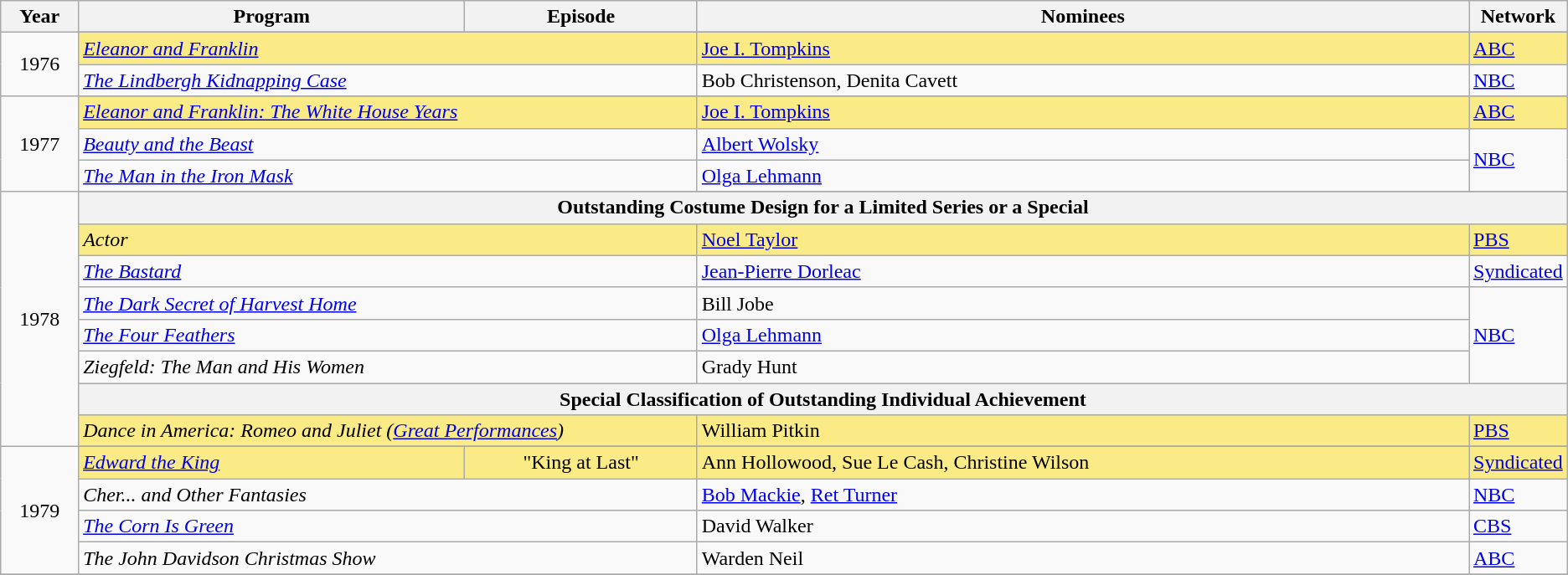<table class="wikitable">
<tr>
<th width="5%">Year</th>
<th width="25%">Program</th>
<th width="15%">Episode</th>
<th width="50%">Nominees</th>
<th width="5%">Network</th>
</tr>
<tr>
<td rowspan="3" align=center>1976</td>
</tr>
<tr style="background:#FAEB86;">
<td colspan=2><em><a href='#'>Eleanor and Franklin</a></em></td>
<td><a href='#'>Joe I. Tompkins</a></td>
<td><a href='#'>ABC</a></td>
</tr>
<tr>
<td colspan=2><em><a href='#'>The Lindbergh Kidnapping Case</a></em></td>
<td>Bob Christenson, Denita Cavett</td>
<td><a href='#'>NBC</a></td>
</tr>
<tr>
<td rowspan="4" align=center>1977</td>
</tr>
<tr style="background:#FAEB86;">
<td colspan=2><em><a href='#'>Eleanor and Franklin: The White House Years</a></em></td>
<td><a href='#'>Joe I. Tompkins</a></td>
<td><a href='#'>ABC</a></td>
</tr>
<tr>
<td colspan=2><em><a href='#'>Beauty and the Beast</a></em></td>
<td><a href='#'>Albert Wolsky</a></td>
<td rowspan=2><a href='#'>NBC</a></td>
</tr>
<tr>
<td colspan=2><em><a href='#'>The Man in the Iron Mask</a></em></td>
<td><a href='#'>Olga Lehmann</a></td>
</tr>
<tr>
<td rowspan=9 style="text-align:center">1978</td>
</tr>
<tr>
<th colspan="4">Outstanding Costume Design for a Limited Series or a Special</th>
</tr>
<tr style="background:#FAEB86;">
<td colspan=2><em>Actor</em></td>
<td><a href='#'>Noel Taylor</a></td>
<td><a href='#'>PBS</a></td>
</tr>
<tr>
<td colspan=2><em><a href='#'>The Bastard</a></em></td>
<td><a href='#'>Jean-Pierre Dorleac</a></td>
<td><a href='#'>Syndicated</a></td>
</tr>
<tr>
<td colspan=2><em><a href='#'>The Dark Secret of Harvest Home</a></em></td>
<td>Bill Jobe</td>
<td rowspan=3><a href='#'>NBC</a></td>
</tr>
<tr>
<td colspan=2><em><a href='#'>The Four Feathers</a></em></td>
<td><a href='#'>Olga Lehmann</a></td>
</tr>
<tr>
<td colspan=2><em>Ziegfeld: The Man and His Women</em></td>
<td>Grady Hunt</td>
</tr>
<tr>
<th colspan="4">Special Classification of Outstanding Individual Achievement</th>
</tr>
<tr style="background:#FAEB86;">
<td colspan=2><em>Dance in America: Romeo and Juliet (<a href='#'>Great Performances</a>)</em></td>
<td>William Pitkin</td>
<td><a href='#'>PBS</a></td>
</tr>
<tr>
<td rowspan="5" align=center>1979</td>
</tr>
<tr style="background:#FAEB86;">
<td><em><a href='#'>Edward the King</a></em></td>
<td align=center>"King at Last"</td>
<td>Ann Hollowood, Sue Le Cash, Christine Wilson</td>
<td><a href='#'>Syndicated</a></td>
</tr>
<tr>
<td colspan=2><em>Cher... and Other Fantasies</em></td>
<td —><a href='#'>Bob Mackie</a>, <a href='#'>Ret Turner</a></td>
<td><a href='#'>NBC</a></td>
</tr>
<tr>
<td colspan=2><em><a href='#'>The Corn Is Green</a></em></td>
<td>David Walker</td>
<td><a href='#'>CBS</a></td>
</tr>
<tr>
<td colspan=2><em>The John Davidson Christmas Show</em></td>
<td>Warden Neil</td>
<td><a href='#'>ABC</a></td>
</tr>
<tr>
</tr>
</table>
